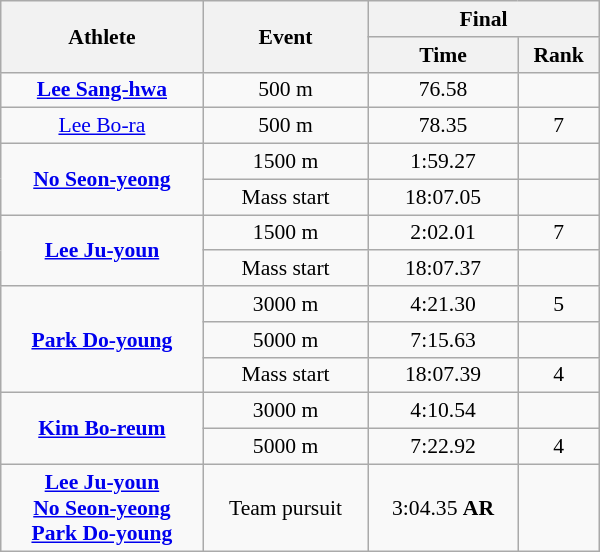<table class="wikitable" style="font-size:90%; text-align:center; width:400px">
<tr>
<th rowspan="2">Athlete</th>
<th rowspan="2">Event</th>
<th colspan="2">Final</th>
</tr>
<tr>
<th>Time</th>
<th>Rank</th>
</tr>
<tr>
<td rowspan=1><strong><a href='#'>Lee Sang-hwa</a></strong></td>
<td>500 m</td>
<td>76.58</td>
<td></td>
</tr>
<tr>
<td rowspan=1><a href='#'>Lee Bo-ra</a></td>
<td>500 m</td>
<td>78.35</td>
<td>7</td>
</tr>
<tr>
<td rowspan=2><strong><a href='#'>No Seon-yeong</a></strong></td>
<td>1500 m</td>
<td>1:59.27</td>
<td></td>
</tr>
<tr>
<td>Mass start</td>
<td>18:07.05</td>
<td></td>
</tr>
<tr>
<td rowspan=2><strong><a href='#'>Lee Ju-youn</a></strong></td>
<td>1500 m</td>
<td>2:02.01</td>
<td>7</td>
</tr>
<tr>
<td>Mass start</td>
<td>18:07.37</td>
<td></td>
</tr>
<tr>
<td rowspan=3><strong><a href='#'>Park Do-young</a></strong></td>
<td>3000 m</td>
<td>4:21.30</td>
<td>5</td>
</tr>
<tr>
<td>5000 m</td>
<td>7:15.63</td>
<td></td>
</tr>
<tr>
<td>Mass start</td>
<td>18:07.39</td>
<td>4</td>
</tr>
<tr>
<td rowspan=2><strong><a href='#'>Kim Bo-reum</a></strong></td>
<td>3000 m</td>
<td>4:10.54</td>
<td></td>
</tr>
<tr>
<td>5000 m</td>
<td>7:22.92</td>
<td>4</td>
</tr>
<tr>
<td rowspan=1><strong><a href='#'>Lee Ju-youn</a> <br> <a href='#'>No Seon-yeong</a> <br> <a href='#'>Park Do-young</a></strong></td>
<td>Team pursuit</td>
<td>3:04.35 <strong>AR</strong></td>
<td></td>
</tr>
</table>
